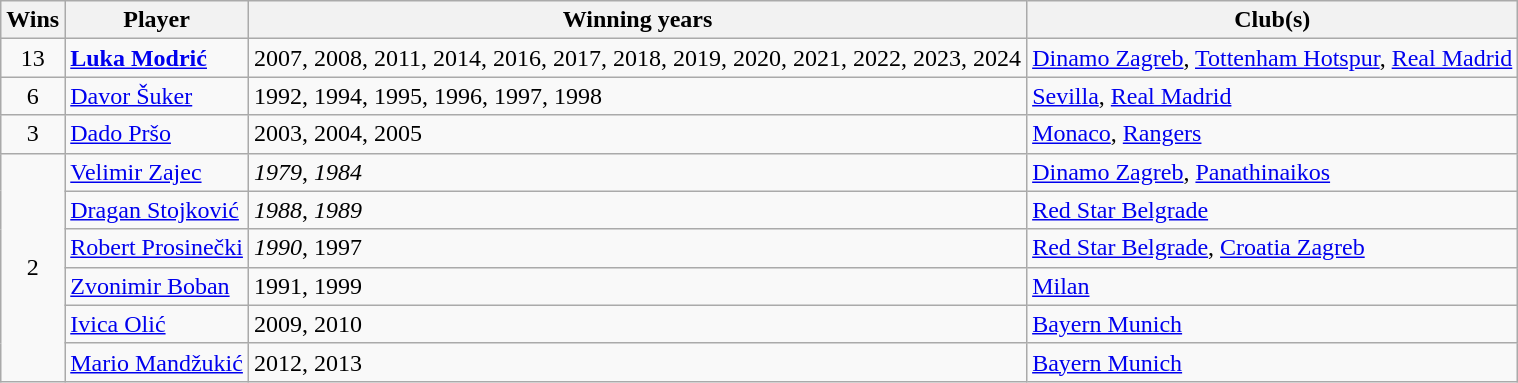<table class="wikitable sortable" style="text-align: center;">
<tr>
<th>Wins</th>
<th class="unsortable">Player</th>
<th class="unsortable">Winning years</th>
<th class="unsortable">Club(s)</th>
</tr>
<tr>
<td>13</td>
<td style="text-align: left;"><strong><a href='#'>Luka Modrić</a></strong></td>
<td style="text-align: left;">2007, 2008, 2011, 2014, 2016, 2017, 2018, 2019, 2020, 2021, 2022, 2023, 2024</td>
<td style="text-align: left;"><a href='#'>Dinamo Zagreb</a>, <a href='#'>Tottenham Hotspur</a>, <a href='#'>Real Madrid</a></td>
</tr>
<tr>
<td>6</td>
<td style="text-align: left;"><a href='#'>Davor Šuker</a></td>
<td style="text-align: left;">1992, 1994, 1995, 1996, 1997, 1998</td>
<td style="text-align: left;"><a href='#'>Sevilla</a>, <a href='#'>Real Madrid</a></td>
</tr>
<tr>
<td>3</td>
<td style="text-align: left;"><a href='#'>Dado Pršo</a></td>
<td style="text-align: left;">2003, 2004, 2005</td>
<td style="text-align: left;"><a href='#'>Monaco</a>, <a href='#'>Rangers</a></td>
</tr>
<tr>
<td rowspan="6">2</td>
<td style="text-align: left;"><a href='#'>Velimir Zajec</a></td>
<td style="text-align: left;"><em>1979</em>, <em>1984</em></td>
<td style="text-align: left;"><a href='#'>Dinamo Zagreb</a>, <a href='#'>Panathinaikos</a></td>
</tr>
<tr>
<td style="text-align: left;"><a href='#'>Dragan Stojković</a></td>
<td style="text-align: left;"><em>1988</em>, <em>1989</em></td>
<td style="text-align: left;"><a href='#'>Red Star Belgrade</a></td>
</tr>
<tr>
<td style="text-align: left;"><a href='#'>Robert Prosinečki</a></td>
<td style="text-align: left;"><em>1990</em>, 1997</td>
<td style="text-align: left;"><a href='#'>Red Star Belgrade</a>, <a href='#'>Croatia Zagreb</a></td>
</tr>
<tr>
<td style="text-align: left;"><a href='#'>Zvonimir Boban</a></td>
<td style="text-align: left;">1991, 1999</td>
<td style="text-align: left;"><a href='#'>Milan</a></td>
</tr>
<tr>
<td style="text-align: left;"><a href='#'>Ivica Olić</a></td>
<td style="text-align: left;">2009, 2010</td>
<td style="text-align: left;"><a href='#'>Bayern Munich</a></td>
</tr>
<tr>
<td style="text-align: left;"><a href='#'>Mario Mandžukić</a></td>
<td style="text-align: left;">2012, 2013</td>
<td style="text-align: left;"><a href='#'>Bayern Munich</a></td>
</tr>
</table>
